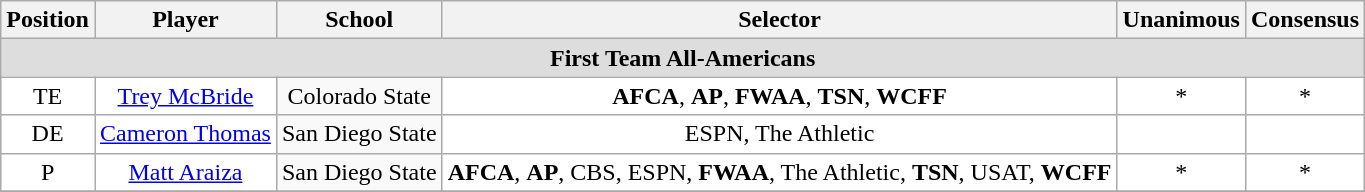<table class="wikitable" border="0">
<tr>
<th>Position</th>
<th>Player</th>
<th>School</th>
<th>Selector</th>
<th>Unanimous</th>
<th>Consensus</th>
</tr>
<tr>
<td colspan="6" style="text-align:center; background:#ddd;"><strong>First Team All-Americans</strong></td>
</tr>
<tr style="text-align:center;">
<td style="background:white">TE</td>
<td style="background:white"><a href='#'>Trey McBride</a></td>
<td style=>Colorado State</td>
<td style="background:white"><strong>AFCA</strong>, <strong>AP</strong>, <strong>FWAA</strong>, <strong>TSN</strong>, <strong>WCFF</strong></td>
<td style="background:white">*</td>
<td style="background:white">*</td>
</tr>
<tr style="text-align:center;">
<td style="background:white">DE</td>
<td style="background:white"><a href='#'>Cameron Thomas</a></td>
<td style=>San Diego State</td>
<td style="background:white">ESPN, The Athletic</td>
<td style="background:white"></td>
<td style="background:white"></td>
</tr>
<tr style="text-align:center;">
<td style="background:white">P</td>
<td style="background:white"><a href='#'>Matt Araiza</a></td>
<td style=>San Diego State</td>
<td style="background:white"><strong>AFCA</strong>, <strong>AP</strong>, CBS, ESPN, <strong>FWAA</strong>, The Athletic, <strong>TSN</strong>, USAT, <strong>WCFF</strong></td>
<td style="background:white">*</td>
<td style="background:white">*</td>
</tr>
<tr>
</tr>
</table>
